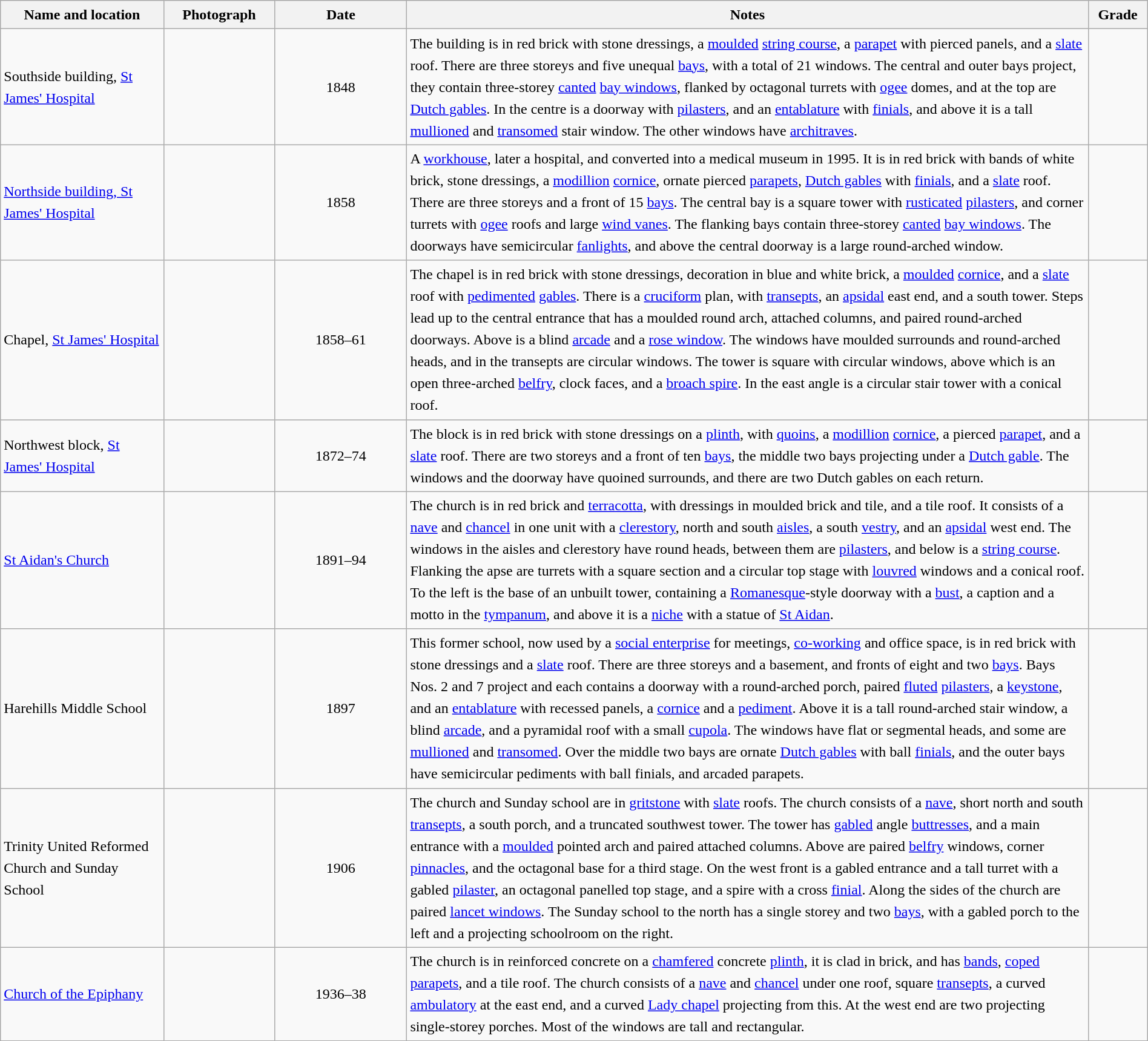<table class="wikitable sortable plainrowheaders" style="width:100%; border:0; text-align:left; line-height:150%;">
<tr>
<th scope="col"  style="width:150px">Name and location</th>
<th scope="col"  style="width:100px" class="unsortable">Photograph</th>
<th scope="col"  style="width:120px">Date</th>
<th scope="col"  style="width:650px" class="unsortable">Notes</th>
<th scope="col"  style="width:50px">Grade</th>
</tr>
<tr>
<td>Southside building, <a href='#'>St James' Hospital</a><br><small></small></td>
<td></td>
<td align="center">1848</td>
<td>The building is in red brick with stone dressings, a <a href='#'>moulded</a> <a href='#'>string course</a>, a <a href='#'>parapet</a> with pierced panels, and a <a href='#'>slate</a> roof.  There are three storeys and five unequal <a href='#'>bays</a>, with a total of 21 windows. The central and outer bays project, they contain three-storey <a href='#'>canted</a> <a href='#'>bay windows</a>, flanked by octagonal turrets with <a href='#'>ogee</a> domes, and at the top are <a href='#'>Dutch gables</a>. In the centre is a doorway with <a href='#'>pilasters</a>, and an <a href='#'>entablature</a> with <a href='#'>finials</a>, and above it is a tall <a href='#'>mullioned</a> and <a href='#'>transomed</a> stair window.  The other windows have <a href='#'>architraves</a>.</td>
<td align="center" ></td>
</tr>
<tr>
<td><a href='#'>Northside building, St James' Hospital</a><br><small></small></td>
<td></td>
<td align="center">1858</td>
<td>A <a href='#'>workhouse</a>, later a hospital, and converted into a medical museum in 1995.  It is in red brick with bands of white brick, stone dressings, a <a href='#'>modillion</a> <a href='#'>cornice</a>, ornate pierced <a href='#'>parapets</a>, <a href='#'>Dutch gables</a> with <a href='#'>finials</a>, and a <a href='#'>slate</a> roof.  There are three storeys and a front of 15 <a href='#'>bays</a>.  The central bay is a square tower with <a href='#'>rusticated</a> <a href='#'>pilasters</a>, and corner turrets with <a href='#'>ogee</a> roofs and large <a href='#'>wind vanes</a>.  The flanking bays contain three-storey <a href='#'>canted</a> <a href='#'>bay windows</a>.  The doorways have semicircular <a href='#'>fanlights</a>, and above the central doorway is a large round-arched window.</td>
<td align="center" ></td>
</tr>
<tr>
<td>Chapel, <a href='#'>St James' Hospital</a><br><small></small></td>
<td></td>
<td align="center">1858–61</td>
<td>The chapel is in red brick with stone dressings, decoration in blue and white brick, a <a href='#'>moulded</a> <a href='#'>cornice</a>, and a <a href='#'>slate</a> roof with <a href='#'>pedimented</a> <a href='#'>gables</a>.   There is a <a href='#'>cruciform</a> plan, with <a href='#'>transepts</a>, an <a href='#'>apsidal</a> east end, and a south tower.  Steps lead up to the central entrance that has a moulded round arch, attached columns, and paired round-arched doorways.  Above is a blind <a href='#'>arcade</a> and a <a href='#'>rose window</a>.  The windows have moulded surrounds and round-arched heads, and in the transepts are circular windows.  The tower is square with circular windows, above which is an open three-arched <a href='#'>belfry</a>, clock faces, and a <a href='#'>broach spire</a>.  In the east angle is a circular stair tower with a conical roof.</td>
<td align="center" ></td>
</tr>
<tr>
<td>Northwest block, <a href='#'>St James' Hospital</a><br><small></small></td>
<td></td>
<td align="center">1872–74</td>
<td>The block is in red brick with stone dressings on a <a href='#'>plinth</a>, with <a href='#'>quoins</a>, a <a href='#'>modillion</a> <a href='#'>cornice</a>, a pierced <a href='#'>parapet</a>, and a <a href='#'>slate</a> roof.  There are two storeys and a front of ten <a href='#'>bays</a>, the middle two bays projecting under a <a href='#'>Dutch gable</a>.  The windows and the doorway have quoined surrounds, and there are two Dutch gables on each return.</td>
<td align="center" ></td>
</tr>
<tr>
<td><a href='#'>St Aidan's Church</a><br><small></small></td>
<td></td>
<td align="center">1891–94</td>
<td>The church is in red brick and <a href='#'>terracotta</a>, with dressings in moulded brick and tile, and a tile roof.  It consists of a <a href='#'>nave</a> and <a href='#'>chancel</a> in one unit with a <a href='#'>clerestory</a>, north and south <a href='#'>aisles</a>, a south <a href='#'>vestry</a>, and an <a href='#'>apsidal</a> west end.  The windows in the aisles and clerestory have round heads, between them are <a href='#'>pilasters</a>, and below is a <a href='#'>string course</a>. Flanking the apse are turrets with a square section and a circular top stage with <a href='#'>louvred</a> windows and a conical roof.  To the left is the base of an unbuilt tower, containing a <a href='#'>Romanesque</a>-style doorway with a <a href='#'>bust</a>, a caption and a motto in the <a href='#'>tympanum</a>, and above it is a <a href='#'>niche</a> with a statue of <a href='#'>St Aidan</a>.</td>
<td align="center" ></td>
</tr>
<tr>
<td>Harehills Middle School<br><small></small></td>
<td></td>
<td align="center">1897</td>
<td>This former school, now used by a <a href='#'>social enterprise</a> for meetings, <a href='#'>co-working</a> and office space, is in red brick with stone dressings and a <a href='#'>slate</a> roof. There are three storeys and a basement, and fronts of eight and two <a href='#'>bays</a>. Bays Nos. 2 and 7 project and each contains a doorway with a round-arched porch, paired <a href='#'>fluted</a> <a href='#'>pilasters</a>, a <a href='#'>keystone</a>, and an <a href='#'>entablature</a> with recessed panels, a <a href='#'>cornice</a> and a <a href='#'>pediment</a>. Above it is a tall round-arched stair window, a blind <a href='#'>arcade</a>, and a pyramidal roof with a small <a href='#'>cupola</a>. The windows have flat or segmental heads, and some are <a href='#'>mullioned</a> and <a href='#'>transomed</a>. Over the middle two bays are ornate <a href='#'>Dutch gables</a> with ball <a href='#'>finials</a>, and the outer bays have semicircular pediments with ball finials, and arcaded parapets.</td>
<td align="center" ></td>
</tr>
<tr>
<td>Trinity United Reformed Church and Sunday School<br><small></small></td>
<td></td>
<td align="center">1906</td>
<td>The church and Sunday school are in <a href='#'>gritstone</a> with <a href='#'>slate</a> roofs. The church consists of a <a href='#'>nave</a>, short north and south <a href='#'>transepts</a>, a south porch, and a truncated southwest tower.  The tower has <a href='#'>gabled</a> angle <a href='#'>buttresses</a>, and a main entrance with a <a href='#'>moulded</a> pointed arch and paired attached columns.  Above are paired <a href='#'>belfry</a> windows, corner <a href='#'>pinnacles</a>, and the octagonal base for a third stage.  On the west front is a gabled entrance and a tall turret with a gabled <a href='#'>pilaster</a>, an octagonal panelled top stage, and a spire with a cross <a href='#'>finial</a>.  Along the sides of the church are paired <a href='#'>lancet windows</a>.  The Sunday school to the north has a single storey and two <a href='#'>bays</a>, with a gabled porch to the left and a projecting schoolroom on the right.</td>
<td align="center" ></td>
</tr>
<tr>
<td><a href='#'>Church of the Epiphany</a><br><small></small></td>
<td></td>
<td align="center">1936–38</td>
<td>The church is in reinforced concrete on a <a href='#'>chamfered</a> concrete <a href='#'>plinth</a>, it is clad in brick, and has <a href='#'>bands</a>, <a href='#'>coped</a> <a href='#'>parapets</a>, and a tile roof.  The church consists of a <a href='#'>nave</a> and <a href='#'>chancel</a> under one roof, square <a href='#'>transepts</a>, a curved <a href='#'>ambulatory</a> at the east end, and a curved <a href='#'>Lady chapel</a> projecting from this.  At the west end are two projecting single-storey porches.  Most of the windows are tall and rectangular.</td>
<td align="center" ></td>
</tr>
<tr>
</tr>
</table>
